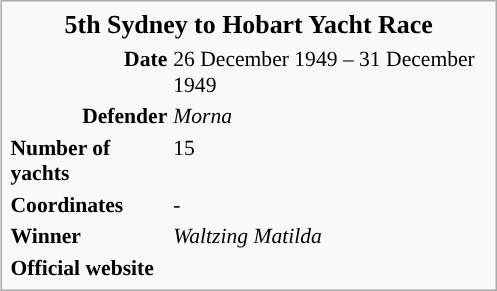<table class="infobox" style="width: 23em; font-size: 90%">
<tr>
<th colspan="2" style="text-align: center; font-size: larger;"><strong>5th Sydney to Hobart Yacht Race</strong></th>
</tr>
<tr>
<td style="text-align: right;"><strong>Date</strong></td>
<td>26 December 1949 – 31 December 1949</td>
</tr>
<tr>
<td style="text-align: right;"><strong>Defender</strong></td>
<td><em>Morna</em></td>
</tr>
<tr>
<td><strong>Number of yachts</strong></td>
<td>15</td>
</tr>
<tr>
<td><strong>Coordinates</strong></td>
<td>-<br></td>
</tr>
<tr>
<td><strong>Winner</strong></td>
<td><em>Waltzing Matilda</em></td>
</tr>
<tr>
<td><strong>Official website</strong></td>
<td></td>
</tr>
</table>
